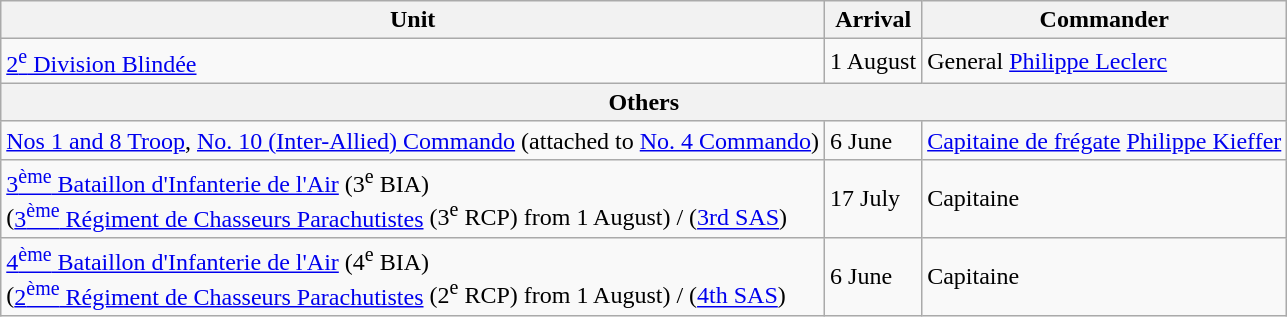<table class="wikitable">
<tr>
<th>Unit</th>
<th>Arrival</th>
<th>Commander</th>
</tr>
<tr>
<td><a href='#'>2<sup>e</sup> Division Blindée</a></td>
<td>1 August</td>
<td>General <a href='#'>Philippe Leclerc</a></td>
</tr>
<tr>
<th colspan="5">Others</th>
</tr>
<tr>
<td><a href='#'>Nos 1 and 8 Troop</a>, <a href='#'>No. 10 (Inter-Allied) Commando</a> (attached to <a href='#'>No. 4 Commando</a>)</td>
<td>6 June</td>
<td><a href='#'>Capitaine de frégate</a> <a href='#'>Philippe Kieffer</a></td>
</tr>
<tr>
<td><a href='#'>3<sup>ème</sup> Bataillon d'Infanterie de l'Air</a> (3<sup>e</sup> BIA)<br> (<a href='#'>3<sup>ème</sup> Régiment de Chasseurs Parachutistes</a> (3<sup>e</sup> RCP) from 1 August) / (<a href='#'>3rd SAS</a>)</td>
<td>17 July</td>
<td>Capitaine </td>
</tr>
<tr>
<td><a href='#'>4<sup>ème</sup> Bataillon d'Infanterie de l'Air</a> (4<sup>e</sup> BIA)<br> (<a href='#'>2<sup>ème</sup> Régiment de Chasseurs Parachutistes</a> (2<sup>e</sup> RCP) from 1 August) / (<a href='#'>4th SAS</a>)</td>
<td>6 June</td>
<td>Capitaine </td>
</tr>
</table>
